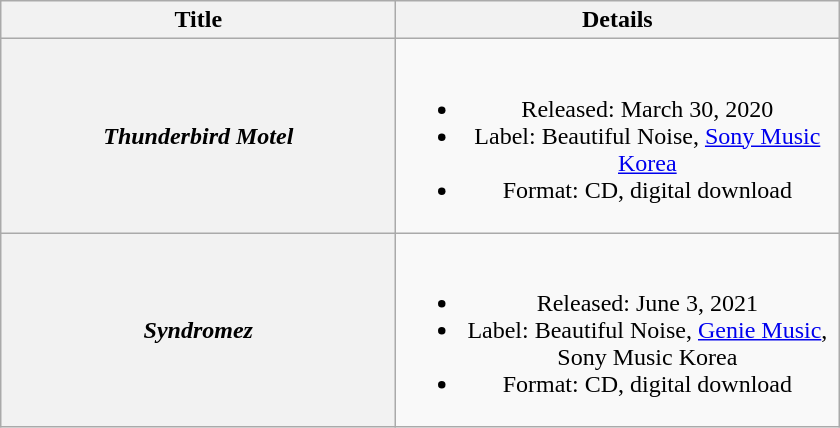<table class="wikitable plainrowheaders" style="text-align:center;" border="1">
<tr>
<th scope="col" style="width:16em;">Title</th>
<th scope="col" style="width:18em;">Details</th>
</tr>
<tr>
<th scope="row"><em>Thunderbird Motel</em></th>
<td><br><ul><li>Released: March 30, 2020</li><li>Label: Beautiful Noise, <a href='#'>Sony Music Korea</a></li><li>Format: CD, digital download</li></ul></td>
</tr>
<tr>
<th scope="row"><em>Syndromez</em></th>
<td><br><ul><li>Released: June 3, 2021</li><li>Label: Beautiful Noise, <a href='#'>Genie Music</a>, Sony Music Korea</li><li>Format: CD, digital download</li></ul></td>
</tr>
</table>
